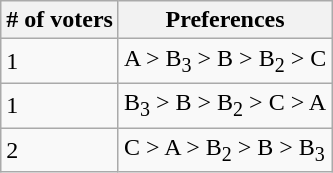<table class="wikitable">
<tr>
<th># of voters</th>
<th>Preferences</th>
</tr>
<tr>
<td>1</td>
<td>A > B<sub>3</sub> > B > B<sub>2</sub> > C</td>
</tr>
<tr>
<td>1</td>
<td>B<sub>3</sub> > B > B<sub>2</sub> > C > A</td>
</tr>
<tr>
<td>2</td>
<td>C > A > B<sub>2</sub> > B > B<sub>3</sub></td>
</tr>
</table>
